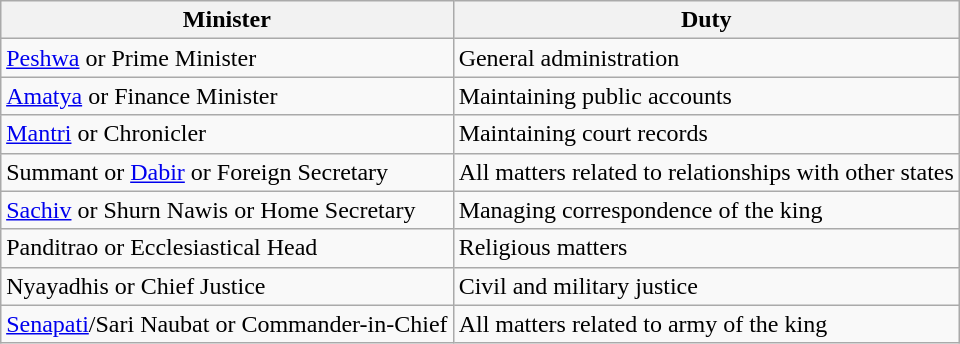<table class="wikitable" style="margin-left: auto; margin-right: auto; border: none;">
<tr>
<th>Minister</th>
<th>Duty</th>
</tr>
<tr>
<td><a href='#'>Peshwa</a> or Prime Minister</td>
<td>General administration</td>
</tr>
<tr>
<td><a href='#'>Amatya</a> or Finance Minister</td>
<td>Maintaining public accounts</td>
</tr>
<tr>
<td><a href='#'>Mantri</a> or Chronicler</td>
<td>Maintaining court records</td>
</tr>
<tr>
<td>Summant or <a href='#'>Dabir</a> or Foreign Secretary</td>
<td>All matters related to relationships with other states</td>
</tr>
<tr>
<td><a href='#'>Sachiv</a> or Shurn Nawis or Home Secretary</td>
<td>Managing correspondence of the king</td>
</tr>
<tr>
<td>Panditrao or Ecclesiastical Head</td>
<td>Religious matters</td>
</tr>
<tr>
<td>Nyayadhis or Chief Justice</td>
<td>Civil and military justice</td>
</tr>
<tr>
<td><a href='#'>Senapati</a>/Sari Naubat or Commander-in-Chief</td>
<td>All matters related to army of the king</td>
</tr>
</table>
